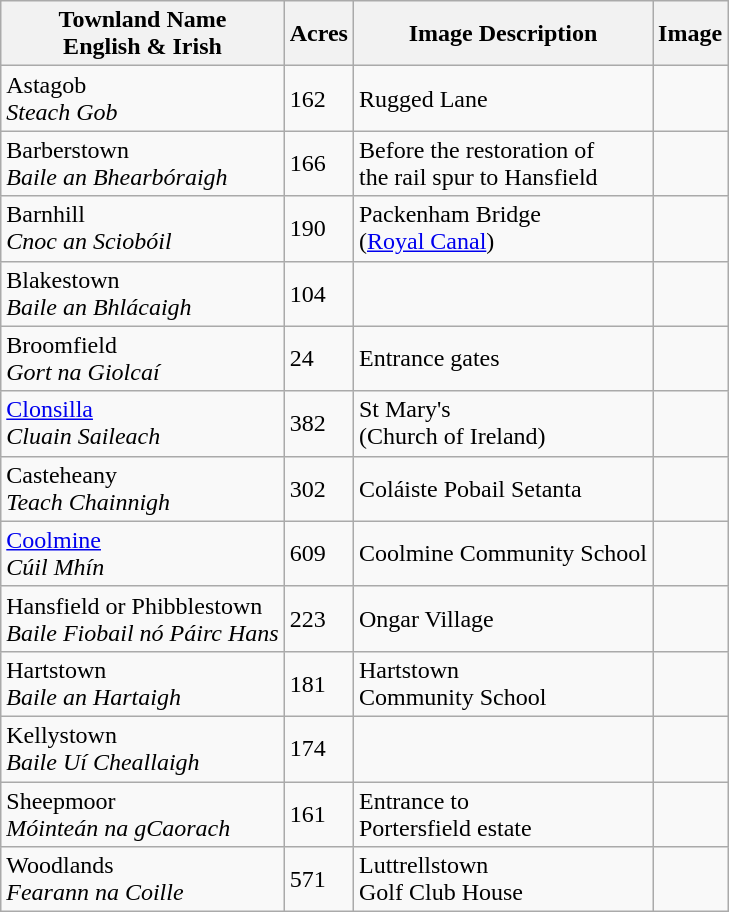<table class="wikitable sortable" style="text-align:left">
<tr>
<th>Townland Name<br>English & Irish</th>
<th class="sortable">Acres</th>
<th class="sortable">Image Description</th>
<th>Image</th>
</tr>
<tr>
<td>Astagob<br><em>Steach Gob</em></td>
<td>162</td>
<td>Rugged Lane</td>
<td></td>
</tr>
<tr>
<td>Barberstown<br><em>Baile an Bhearbóraigh</em></td>
<td>166</td>
<td>Before the restoration of<br>the rail spur to Hansfield</td>
<td></td>
</tr>
<tr>
<td>Barnhill<br><em>Cnoc an Sciobóil</em></td>
<td>190</td>
<td>Packenham Bridge<br>(<a href='#'>Royal Canal</a>)</td>
<td></td>
</tr>
<tr>
<td>Blakestown<br><em>Baile an Bhlácaigh</em></td>
<td>104</td>
<td></td>
<td></td>
</tr>
<tr>
<td>Broomfield<br><em>Gort na Giolcaí</em></td>
<td>24</td>
<td>Entrance gates</td>
<td></td>
</tr>
<tr>
<td><a href='#'>Clonsilla</a><br><em>Cluain Saileach</em></td>
<td>382</td>
<td>St Mary's<br>(Church of Ireland)</td>
<td></td>
</tr>
<tr>
<td>Casteheany<br><em>Teach Chainnigh</em></td>
<td>302</td>
<td>Coláiste Pobail Setanta</td>
<td></td>
</tr>
<tr>
<td><a href='#'>Coolmine</a><br><em>Cúil Mhín</em></td>
<td>609</td>
<td>Coolmine Community School</td>
<td></td>
</tr>
<tr>
<td>Hansfield or Phibblestown<br><em>Baile Fiobail nó Páirc Hans</em></td>
<td>223</td>
<td>Ongar Village</td>
<td></td>
</tr>
<tr>
<td>Hartstown<br><em>Baile an Hartaigh</em></td>
<td>181</td>
<td>Hartstown <br>Community School</td>
<td></td>
</tr>
<tr>
<td>Kellystown<br><em>Baile Uí Cheallaigh</em></td>
<td>174</td>
<td></td>
<td></td>
</tr>
<tr>
<td>Sheepmoor<br><em>Móinteán na gCaorach</em></td>
<td>161</td>
<td>Entrance to<br>Portersfield estate</td>
<td></td>
</tr>
<tr>
<td>Woodlands<br><em>Fearann na Coille</em></td>
<td>571</td>
<td>Luttrellstown <br>Golf Club House</td>
<td></td>
</tr>
</table>
